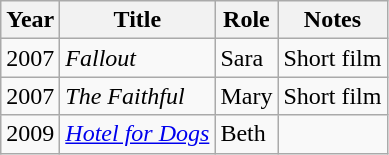<table class="wikitable sortable">
<tr>
<th>Year</th>
<th>Title</th>
<th>Role</th>
<th class="unsortable">Notes</th>
</tr>
<tr>
<td>2007</td>
<td><em>Fallout</em></td>
<td>Sara</td>
<td>Short film</td>
</tr>
<tr>
<td>2007</td>
<td><em>The Faithful</em></td>
<td>Mary</td>
<td>Short film</td>
</tr>
<tr>
<td>2009</td>
<td><em><a href='#'>Hotel for Dogs</a></em></td>
<td>Beth</td>
<td></td>
</tr>
</table>
